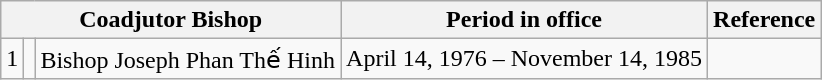<table class="wikitable">
<tr>
<th colspan="3">Coadjutor Bishop</th>
<th>Period in office</th>
<th>Reference</th>
</tr>
<tr>
<td>1</td>
<td></td>
<td>Bishop Joseph Phan Thế Hinh</td>
<td>April 14, 1976 – November 14, 1985</td>
<td></td>
</tr>
</table>
